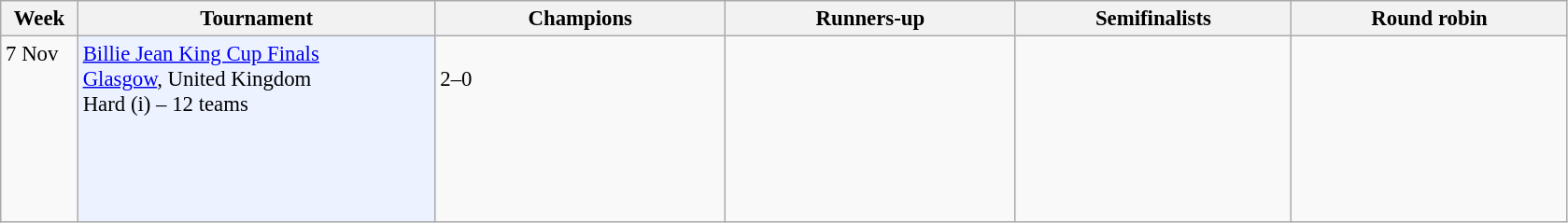<table class=wikitable style=font-size:95%>
<tr>
<th style="width:48px;">Week</th>
<th style="width:248px;">Tournament</th>
<th style="width:200px;">Champions</th>
<th style="width:200px;">Runners-up</th>
<th style="width:190px;">Semifinalists</th>
<th style="width:190px;">Round robin</th>
</tr>
<tr style="vertical-align:top">
<td>7 Nov</td>
<td style="background:#ecf2ff;"><a href='#'>Billie Jean King Cup Finals</a><br><a href='#'>Glasgow</a>, United Kingdom <br>Hard (i) – 12 teams</td>
<td> <br> 2–0</td>
<td></td>
<td> <br> </td>
<td> <br>  <br>  <br>  <br>  <br>  <br>  <br> </td>
</tr>
</table>
